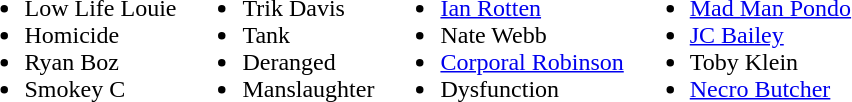<table>
<tr>
<td valign=top><br><ul><li>Low Life Louie</li><li>Homicide</li><li>Ryan Boz</li><li>Smokey C</li></ul></td>
<td valign=top><br><ul><li>Trik Davis</li><li>Tank</li><li>Deranged</li><li>Manslaughter</li></ul></td>
<td valign=top><br><ul><li><a href='#'>Ian Rotten</a></li><li>Nate Webb</li><li><a href='#'>Corporal Robinson</a></li><li>Dysfunction</li></ul></td>
<td valign=top><br><ul><li><a href='#'>Mad Man Pondo</a></li><li><a href='#'>JC Bailey</a></li><li>Toby Klein</li><li><a href='#'>Necro Butcher</a></li></ul></td>
</tr>
</table>
